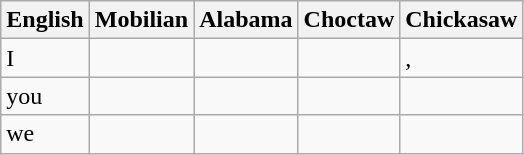<table class="wikitable">
<tr>
<th>English</th>
<th>Mobilian</th>
<th>Alabama</th>
<th>Choctaw</th>
<th>Chickasaw</th>
</tr>
<tr>
<td>I</td>
<td></td>
<td></td>
<td></td>
<td>, </td>
</tr>
<tr>
<td>you</td>
<td></td>
<td></td>
<td></td>
<td></td>
</tr>
<tr>
<td>we</td>
<td></td>
<td></td>
<td></td>
<td></td>
</tr>
</table>
